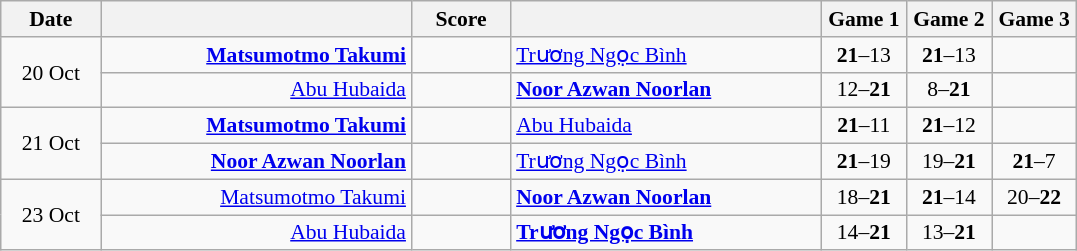<table class="wikitable" style="text-align:center; font-size:90% ">
<tr>
<th width="60">Date</th>
<th align="right" width="200"></th>
<th width="60">Score</th>
<th align="left" width="200"></th>
<th width="50">Game 1</th>
<th width="50">Game 2</th>
<th width="50">Game 3</th>
</tr>
<tr>
<td rowspan="2">20 Oct</td>
<td align="right"><strong><a href='#'>Matsumotmo Takumi</a> </strong></td>
<td align="center"></td>
<td align="left"> <a href='#'>Trương Ngọc Bình</a></td>
<td><strong>21</strong>–13</td>
<td><strong>21</strong>–13</td>
<td></td>
</tr>
<tr>
<td align="right"><a href='#'>Abu Hubaida</a> </td>
<td align="center"></td>
<td align="left"><strong> <a href='#'>Noor Azwan Noorlan</a></strong></td>
<td>12–<strong>21</strong></td>
<td>8–<strong>21</strong></td>
<td></td>
</tr>
<tr>
<td rowspan="2">21 Oct</td>
<td align="right"><strong><a href='#'>Matsumotmo Takumi</a> </strong></td>
<td align="center"></td>
<td align="left"> <a href='#'>Abu Hubaida</a></td>
<td><strong>21</strong>–11</td>
<td><strong>21</strong>–12</td>
<td></td>
</tr>
<tr>
<td align="right"><strong><a href='#'>Noor Azwan Noorlan</a> </strong></td>
<td align="center"></td>
<td align="left"> <a href='#'>Trương Ngọc Bình</a></td>
<td><strong>21</strong>–19</td>
<td>19–<strong>21</strong></td>
<td><strong>21</strong>–7</td>
</tr>
<tr>
<td rowspan="2">23 Oct</td>
<td align="right"><a href='#'>Matsumotmo Takumi</a> </td>
<td align="center"></td>
<td align="left"><strong> <a href='#'>Noor Azwan Noorlan</a></strong></td>
<td>18–<strong>21</strong></td>
<td><strong>21</strong>–14</td>
<td>20–<strong>22</strong></td>
</tr>
<tr>
<td align="right"><a href='#'>Abu Hubaida</a> </td>
<td align="center"></td>
<td align="left"><strong> <a href='#'>Trương Ngọc Bình</a></strong></td>
<td>14–<strong>21</strong></td>
<td>13–<strong>21</strong></td>
<td></td>
</tr>
</table>
